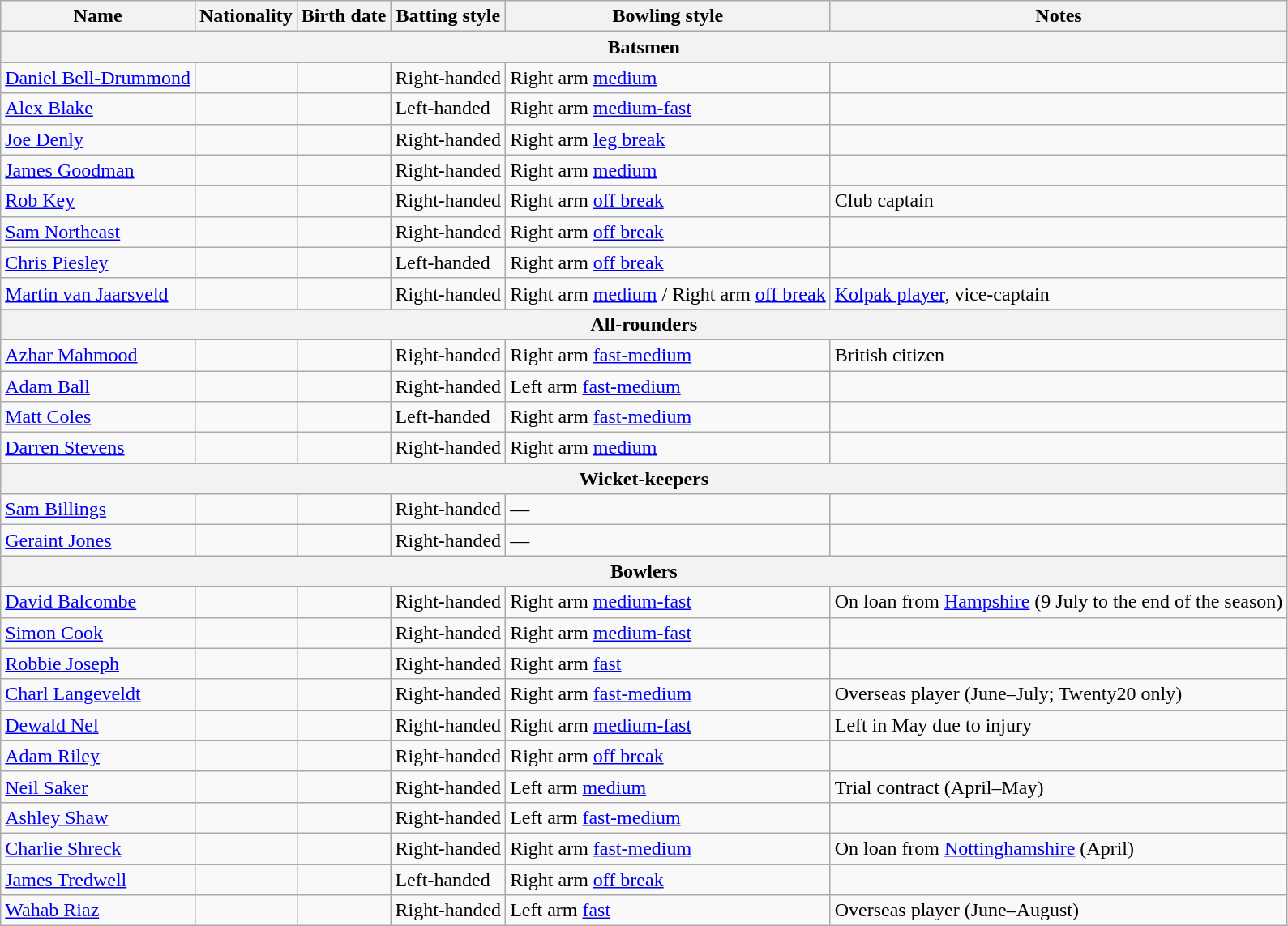<table class="wikitable">
<tr>
<th>Name</th>
<th>Nationality</th>
<th>Birth date</th>
<th>Batting style</th>
<th>Bowling style</th>
<th>Notes</th>
</tr>
<tr>
<th colspan="6">Batsmen</th>
</tr>
<tr>
<td><a href='#'>Daniel Bell-Drummond</a></td>
<td></td>
<td></td>
<td>Right-handed</td>
<td>Right arm <a href='#'>medium</a></td>
<td></td>
</tr>
<tr>
<td><a href='#'>Alex Blake</a></td>
<td></td>
<td></td>
<td>Left-handed</td>
<td>Right arm <a href='#'>medium-fast</a></td>
<td></td>
</tr>
<tr>
<td><a href='#'>Joe Denly</a></td>
<td></td>
<td></td>
<td>Right-handed</td>
<td>Right arm <a href='#'>leg break</a></td>
<td></td>
</tr>
<tr>
<td><a href='#'>James Goodman</a></td>
<td></td>
<td></td>
<td>Right-handed</td>
<td>Right arm <a href='#'>medium</a></td>
<td></td>
</tr>
<tr>
<td><a href='#'>Rob Key</a></td>
<td></td>
<td></td>
<td>Right-handed</td>
<td>Right arm <a href='#'>off break</a></td>
<td>Club captain</td>
</tr>
<tr>
<td><a href='#'>Sam Northeast</a></td>
<td></td>
<td></td>
<td>Right-handed</td>
<td>Right arm <a href='#'>off break</a></td>
<td></td>
</tr>
<tr>
<td><a href='#'>Chris Piesley</a></td>
<td></td>
<td></td>
<td>Left-handed</td>
<td>Right arm <a href='#'>off break</a></td>
<td></td>
</tr>
<tr>
<td><a href='#'>Martin van Jaarsveld</a></td>
<td></td>
<td></td>
<td>Right-handed</td>
<td>Right arm <a href='#'>medium</a> / Right arm <a href='#'>off break</a></td>
<td><a href='#'>Kolpak player</a>, vice-captain</td>
</tr>
<tr>
</tr>
<tr>
<th colspan="6">All-rounders</th>
</tr>
<tr>
<td><a href='#'>Azhar Mahmood</a></td>
<td></td>
<td></td>
<td>Right-handed</td>
<td>Right arm <a href='#'>fast-medium</a></td>
<td>British citizen</td>
</tr>
<tr>
<td><a href='#'>Adam Ball</a></td>
<td></td>
<td></td>
<td>Right-handed</td>
<td>Left arm <a href='#'>fast-medium</a></td>
<td></td>
</tr>
<tr>
<td><a href='#'>Matt Coles</a></td>
<td></td>
<td></td>
<td>Left-handed</td>
<td>Right arm <a href='#'>fast-medium</a></td>
<td></td>
</tr>
<tr>
<td><a href='#'>Darren Stevens</a></td>
<td></td>
<td></td>
<td>Right-handed</td>
<td>Right arm <a href='#'>medium</a></td>
<td></td>
</tr>
<tr>
<th colspan="6">Wicket-keepers</th>
</tr>
<tr>
<td><a href='#'>Sam Billings</a></td>
<td></td>
<td></td>
<td>Right-handed</td>
<td>—</td>
<td></td>
</tr>
<tr>
<td><a href='#'>Geraint Jones</a></td>
<td></td>
<td></td>
<td>Right-handed</td>
<td>—</td>
<td></td>
</tr>
<tr>
<th colspan="6">Bowlers</th>
</tr>
<tr>
<td><a href='#'>David Balcombe</a></td>
<td></td>
<td></td>
<td>Right-handed</td>
<td>Right arm <a href='#'>medium-fast</a></td>
<td>On loan from <a href='#'>Hampshire</a> (9 July to the end of the season)</td>
</tr>
<tr>
<td><a href='#'>Simon Cook</a></td>
<td></td>
<td></td>
<td>Right-handed</td>
<td>Right arm <a href='#'>medium-fast</a></td>
<td></td>
</tr>
<tr>
<td><a href='#'>Robbie Joseph</a></td>
<td></td>
<td></td>
<td>Right-handed</td>
<td>Right arm <a href='#'>fast</a></td>
<td></td>
</tr>
<tr>
<td><a href='#'>Charl Langeveldt</a></td>
<td></td>
<td></td>
<td>Right-handed</td>
<td>Right arm <a href='#'>fast-medium</a></td>
<td>Overseas player (June–July; Twenty20 only)</td>
</tr>
<tr>
<td><a href='#'>Dewald Nel</a></td>
<td></td>
<td></td>
<td>Right-handed</td>
<td>Right arm <a href='#'>medium-fast</a></td>
<td>Left in May due to injury</td>
</tr>
<tr>
<td><a href='#'>Adam Riley</a></td>
<td></td>
<td></td>
<td>Right-handed</td>
<td>Right arm <a href='#'>off break</a></td>
<td></td>
</tr>
<tr>
<td><a href='#'>Neil Saker</a></td>
<td></td>
<td></td>
<td>Right-handed</td>
<td>Left arm <a href='#'>medium</a></td>
<td>Trial contract (April–May)</td>
</tr>
<tr>
<td><a href='#'>Ashley Shaw</a></td>
<td></td>
<td></td>
<td>Right-handed</td>
<td>Left arm <a href='#'>fast-medium</a></td>
<td></td>
</tr>
<tr>
<td><a href='#'>Charlie Shreck</a></td>
<td></td>
<td></td>
<td>Right-handed</td>
<td>Right arm <a href='#'>fast-medium</a></td>
<td>On loan from <a href='#'>Nottinghamshire</a> (April)</td>
</tr>
<tr>
<td><a href='#'>James Tredwell</a></td>
<td></td>
<td></td>
<td>Left-handed</td>
<td>Right arm <a href='#'>off break</a></td>
<td></td>
</tr>
<tr>
<td><a href='#'>Wahab Riaz</a></td>
<td></td>
<td></td>
<td>Right-handed</td>
<td>Left arm <a href='#'>fast</a></td>
<td>Overseas player (June–August)</td>
</tr>
</table>
